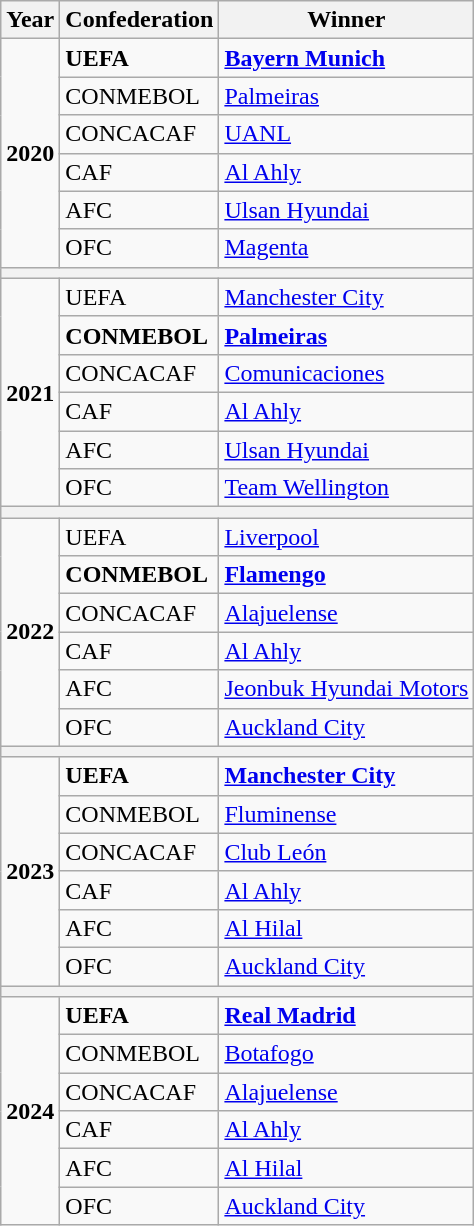<table class="wikitable">
<tr>
<th>Year</th>
<th>Confederation</th>
<th>Winner</th>
</tr>
<tr>
<td rowspan="6"><strong>2020</strong></td>
<td style="text-align:left;"><strong>UEFA</strong></td>
<td style="text-align:left;"><strong> <a href='#'>Bayern Munich</a></strong></td>
</tr>
<tr>
<td style="text-align:left;">CONMEBOL</td>
<td style="text-align:left;"> <a href='#'>Palmeiras</a></td>
</tr>
<tr>
<td style="text-align:left;">CONCACAF</td>
<td style="text-align:left;"> <a href='#'>UANL</a></td>
</tr>
<tr>
<td style="text-align:left;">CAF</td>
<td style="text-align:left;"> <a href='#'>Al Ahly</a></td>
</tr>
<tr>
<td style="text-align:left;">AFC</td>
<td style="text-align:left;"> <a href='#'>Ulsan Hyundai</a></td>
</tr>
<tr>
<td style="text-align:left;">OFC</td>
<td style="text-align:left;"> <a href='#'>Magenta</a></td>
</tr>
<tr>
<th colspan="3"></th>
</tr>
<tr>
<td rowspan="6"><strong>2021</strong></td>
<td style="text-align:left;">UEFA</td>
<td style="text-align:left;"> <a href='#'>Manchester City</a></td>
</tr>
<tr>
<td style="text-align:left;"><strong>CONMEBOL</strong></td>
<td style="text-align:left;"><strong> <a href='#'>Palmeiras</a></strong></td>
</tr>
<tr>
<td style="text-align:left;">CONCACAF</td>
<td style="text-align:left;"> <a href='#'>Comunicaciones</a></td>
</tr>
<tr>
<td style="text-align:left;">CAF</td>
<td style="text-align:left;"> <a href='#'>Al Ahly</a></td>
</tr>
<tr>
<td style="text-align:left;">AFC</td>
<td style="text-align:left;"> <a href='#'>Ulsan Hyundai</a></td>
</tr>
<tr>
<td style="text-align:left;">OFC</td>
<td style="text-align:left;"> <a href='#'>Team Wellington</a></td>
</tr>
<tr>
<th colspan="3"></th>
</tr>
<tr>
<td rowspan="6"><strong>2022</strong></td>
<td style="text-align:left;">UEFA</td>
<td style="text-align:left;"> <a href='#'>Liverpool</a></td>
</tr>
<tr>
<td style="text-align:left;"><strong>CONMEBOL</strong></td>
<td style="text-align:left;"><strong> <a href='#'>Flamengo</a></strong></td>
</tr>
<tr>
<td style="text-align:left;">CONCACAF</td>
<td style="text-align:left;"> <a href='#'>Alajuelense</a></td>
</tr>
<tr>
<td style="text-align:left;">CAF</td>
<td style="text-align:left;"> <a href='#'>Al Ahly</a></td>
</tr>
<tr>
<td style="text-align:left;">AFC</td>
<td style="text-align:left;"> <a href='#'>Jeonbuk Hyundai Motors</a></td>
</tr>
<tr>
<td style="text-align:left;">OFC</td>
<td style="text-align:left;"> <a href='#'>Auckland City</a></td>
</tr>
<tr>
<th colspan="3"></th>
</tr>
<tr>
<td rowspan="6"><strong>2023</strong></td>
<td style="text-align:left;"><strong>UEFA</strong></td>
<td style="text-align:left;"><strong> <a href='#'>Manchester City</a></strong></td>
</tr>
<tr>
<td style="text-align:left;">CONMEBOL</td>
<td style="text-align:left;"> <a href='#'>Fluminense</a></td>
</tr>
<tr>
<td style="text-align:left;">CONCACAF</td>
<td style="text-align:left;"> <a href='#'>Club León</a></td>
</tr>
<tr>
<td style="text-align:left;">CAF</td>
<td style="text-align:left;"> <a href='#'>Al Ahly</a></td>
</tr>
<tr>
<td style="text-align:left;">AFC</td>
<td style="text-align:left;"> <a href='#'>Al Hilal</a></td>
</tr>
<tr>
<td style="text-align:left;">OFC</td>
<td style="text-align:left;"> <a href='#'>Auckland City</a></td>
</tr>
<tr>
<th colspan="3"></th>
</tr>
<tr>
<td rowspan="6"><strong>2024</strong></td>
<td style="text-align:left;"><strong>UEFA</strong></td>
<td style="text-align:left;"><strong> <a href='#'>Real Madrid</a></strong></td>
</tr>
<tr>
<td style="text-align:left;">CONMEBOL</td>
<td style="text-align:left;"> <a href='#'>Botafogo</a></td>
</tr>
<tr>
<td style="text-align:left;">CONCACAF</td>
<td style="text-align:left;"> <a href='#'>Alajuelense</a></td>
</tr>
<tr>
<td style="text-align:left;">CAF</td>
<td style="text-align:left;"> <a href='#'>Al Ahly</a></td>
</tr>
<tr>
<td style="text-align:left;">AFC</td>
<td style="text-align:left;"> <a href='#'>Al Hilal</a></td>
</tr>
<tr>
<td style="text-align:left;">OFC</td>
<td style="text-align:left;"> <a href='#'>Auckland City</a></td>
</tr>
</table>
